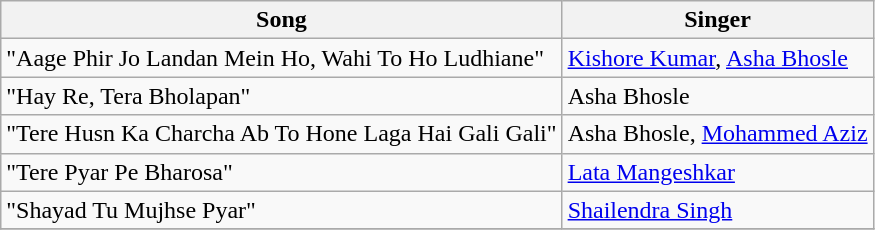<table class="wikitable">
<tr>
<th>Song</th>
<th>Singer</th>
</tr>
<tr>
<td>"Aage Phir Jo Landan Mein Ho, Wahi To Ho Ludhiane"</td>
<td><a href='#'>Kishore Kumar</a>, <a href='#'>Asha Bhosle</a></td>
</tr>
<tr>
<td>"Hay Re, Tera Bholapan"</td>
<td>Asha Bhosle</td>
</tr>
<tr>
<td>"Tere Husn Ka Charcha Ab To Hone Laga Hai Gali Gali"</td>
<td>Asha Bhosle, <a href='#'>Mohammed Aziz</a></td>
</tr>
<tr>
<td>"Tere Pyar Pe Bharosa"</td>
<td><a href='#'>Lata Mangeshkar</a></td>
</tr>
<tr>
<td>"Shayad Tu Mujhse Pyar"</td>
<td><a href='#'>Shailendra Singh</a></td>
</tr>
<tr>
</tr>
</table>
